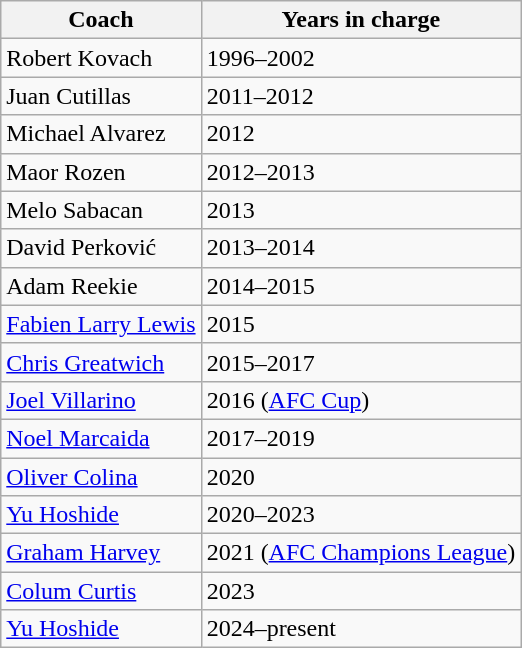<table class="wikitable">
<tr>
<th>Coach</th>
<th>Years in charge</th>
</tr>
<tr>
<td> Robert Kovach</td>
<td>1996–2002</td>
</tr>
<tr>
<td> Juan Cutillas</td>
<td>2011–2012</td>
</tr>
<tr>
<td> Michael Alvarez</td>
<td>2012</td>
</tr>
<tr>
<td> Maor Rozen</td>
<td>2012–2013</td>
</tr>
<tr>
<td> Melo Sabacan</td>
<td>2013</td>
</tr>
<tr>
<td> David Perković</td>
<td>2013–2014</td>
</tr>
<tr>
<td> Adam Reekie</td>
<td>2014–2015</td>
</tr>
<tr>
<td> <a href='#'>Fabien Larry Lewis</a></td>
<td>2015</td>
</tr>
<tr>
<td> <a href='#'>Chris Greatwich</a></td>
<td>2015–2017</td>
</tr>
<tr>
<td> <a href='#'>Joel Villarino</a></td>
<td>2016 (<a href='#'>AFC Cup</a>)</td>
</tr>
<tr>
<td> <a href='#'>Noel Marcaida</a></td>
<td>2017–2019</td>
</tr>
<tr>
<td> <a href='#'>Oliver Colina</a></td>
<td>2020</td>
</tr>
<tr>
<td> <a href='#'>Yu Hoshide</a></td>
<td>2020–2023</td>
</tr>
<tr>
<td> <a href='#'>Graham Harvey</a></td>
<td>2021 (<a href='#'>AFC Champions League</a>)</td>
</tr>
<tr>
<td> <a href='#'>Colum Curtis</a></td>
<td>2023</td>
</tr>
<tr>
<td> <a href='#'>Yu Hoshide</a></td>
<td>2024–present</td>
</tr>
</table>
